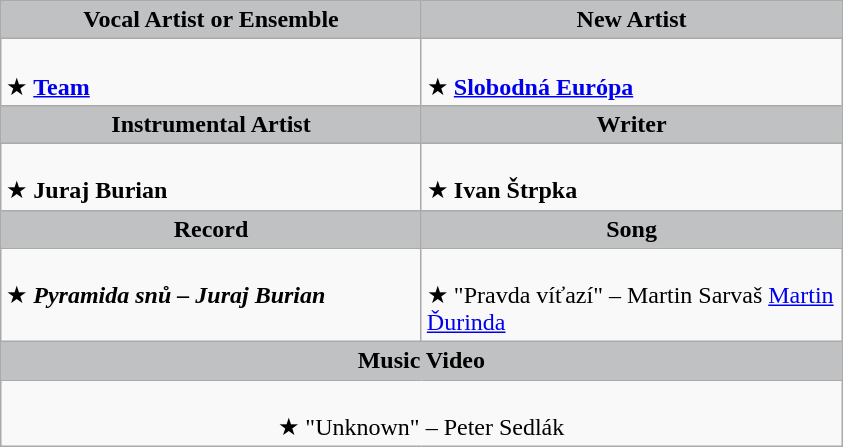<table class=wikitable>
<tr>
<th style=background:#BFC1C2 width=273>Vocal Artist or Ensemble</th>
<th style=background:#BFC1C2 width=273>New Artist</th>
</tr>
<tr>
<td scope=row valign=top><br>★ <strong><a href='#'>Team</a></strong></td>
<td scope=row valign=top><br>★ <strong><a href='#'>Slobodná Európa</a></strong></td>
</tr>
<tr>
<th style=background:#BFC1C2 width=273>Instrumental Artist</th>
<th style=background:#BFC1C2 width=273>Writer</th>
</tr>
<tr>
<td scope=row valign=top><br>★ <strong>Juraj Burian</strong></td>
<td scope=row valign=top><br>★ <strong>Ivan Štrpka</strong></td>
</tr>
<tr>
<th style=background:#BFC1C2 width=273>Record</th>
<th style=background:#BFC1C2 width=273>Song</th>
</tr>
<tr>
<td scope=row valign=top><br>★ <strong><em>Pyramida snů<em>  – Juraj Burian<strong></td>
<td scope=row valign=top><br>★ </strong>"Pravda víťazí"  – Martin Sarvaš <strong></strong><a href='#'>Martin Ďurinda</a> <strong></td>
</tr>
<tr>
<th colspan=2 style=background:#BFC1C2 width=546>Music Video</th>
</tr>
<tr>
<td colspan=2 scope=row valign=top align=center><br>★ </strong>"Unknown" – Peter Sedlák<strong></td>
</tr>
</table>
